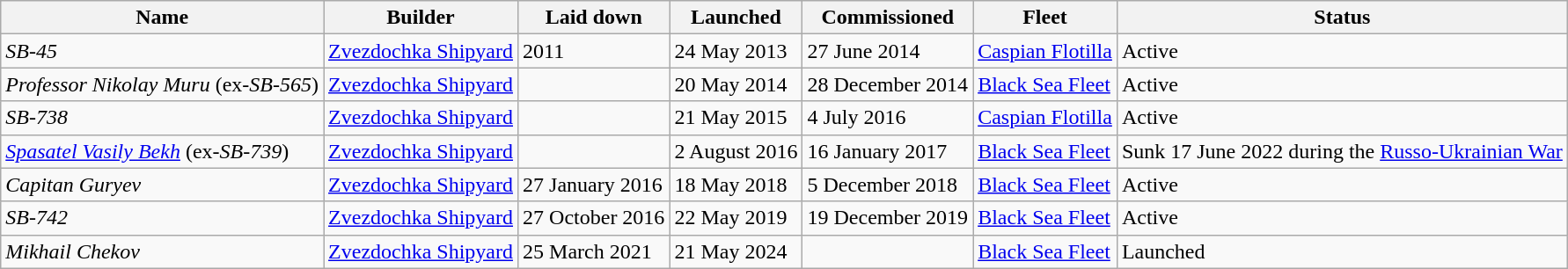<table class="wikitable">
<tr>
<th>Name</th>
<th>Builder</th>
<th>Laid down</th>
<th>Launched</th>
<th>Commissioned</th>
<th>Fleet</th>
<th>Status</th>
</tr>
<tr>
<td><em>SB-45</em></td>
<td><a href='#'>Zvezdochka Shipyard</a></td>
<td>2011</td>
<td>24 May 2013</td>
<td>27 June 2014</td>
<td><a href='#'>Caspian Flotilla</a></td>
<td>Active</td>
</tr>
<tr>
<td><em>Professor Nikolay Muru</em> (ex-<em>SB-565</em>)</td>
<td><a href='#'>Zvezdochka Shipyard</a></td>
<td></td>
<td>20 May 2014</td>
<td>28 December 2014</td>
<td><a href='#'>Black Sea Fleet</a></td>
<td>Active</td>
</tr>
<tr>
<td><em>SB-738</em></td>
<td><a href='#'>Zvezdochka Shipyard</a></td>
<td></td>
<td>21 May 2015</td>
<td>4 July 2016</td>
<td><a href='#'>Caspian Flotilla</a></td>
<td>Active</td>
</tr>
<tr>
<td><a href='#'><em>Spasatel Vasily Bekh</em></a> (ex-<em>SB-739</em>)</td>
<td><a href='#'>Zvezdochka Shipyard</a></td>
<td></td>
<td>2 August 2016</td>
<td>16 January 2017</td>
<td><a href='#'>Black Sea Fleet</a></td>
<td>Sunk 17 June 2022 during the <a href='#'>Russo-Ukrainian War</a></td>
</tr>
<tr>
<td><em>Capitan Guryev</em></td>
<td><a href='#'>Zvezdochka Shipyard</a></td>
<td>27 January 2016</td>
<td>18 May 2018</td>
<td>5 December 2018</td>
<td><a href='#'>Black Sea Fleet</a></td>
<td>Active</td>
</tr>
<tr>
<td><em>SB-742</em></td>
<td><a href='#'>Zvezdochka Shipyard</a></td>
<td>27 October 2016</td>
<td>22 May 2019</td>
<td>19 December 2019</td>
<td><a href='#'>Black Sea Fleet</a></td>
<td>Active</td>
</tr>
<tr>
<td><em>Mikhail Chekov</em></td>
<td><a href='#'>Zvezdochka Shipyard</a></td>
<td>25 March 2021</td>
<td>21 May 2024</td>
<td></td>
<td><a href='#'>Black Sea Fleet</a></td>
<td>Launched</td>
</tr>
</table>
